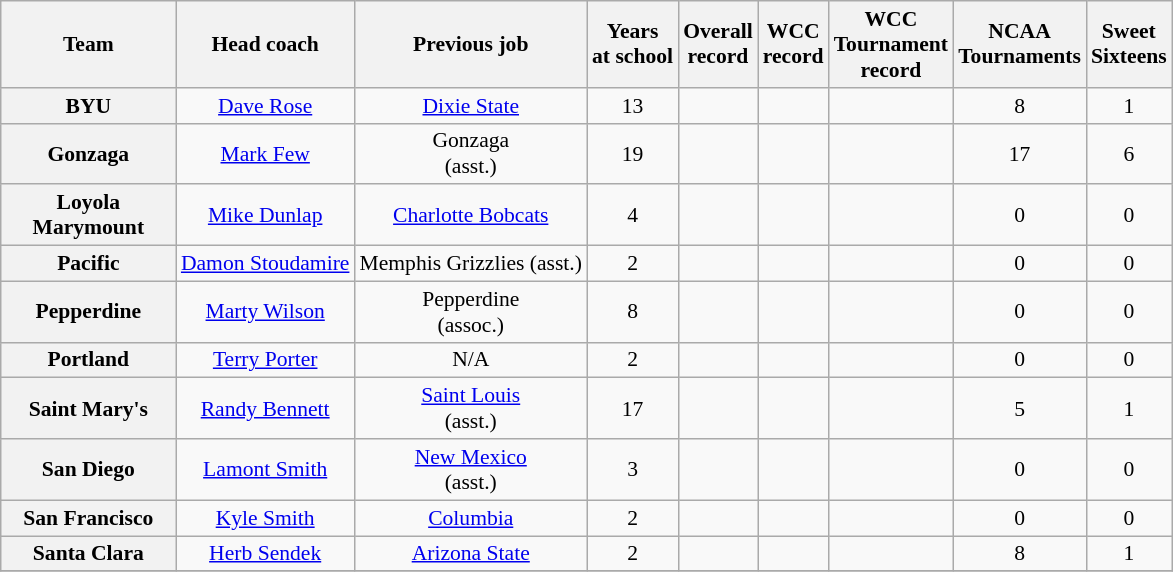<table class="wikitable sortable" style="text-align: center;font-size:90%;">
<tr>
<th width="110">Team</th>
<th>Head coach</th>
<th>Previous job</th>
<th>Years<br>at school</th>
<th>Overall<br>record</th>
<th>WCC<br>record</th>
<th>WCC<br>Tournament<br>record</th>
<th>NCAA<br>Tournaments</th>
<th>Sweet<br>Sixteens</th>
</tr>
<tr>
<th style=>BYU</th>
<td><a href='#'>Dave Rose</a></td>
<td><a href='#'>Dixie State</a></td>
<td>13</td>
<td></td>
<td></td>
<td></td>
<td>8</td>
<td>1</td>
</tr>
<tr>
<th style=>Gonzaga</th>
<td><a href='#'>Mark Few</a></td>
<td>Gonzaga<br>(asst.)</td>
<td>19</td>
<td></td>
<td></td>
<td></td>
<td>17</td>
<td>6</td>
</tr>
<tr>
<th style=>Loyola Marymount</th>
<td><a href='#'>Mike Dunlap</a></td>
<td><a href='#'>Charlotte Bobcats</a></td>
<td>4</td>
<td></td>
<td></td>
<td></td>
<td>0</td>
<td>0</td>
</tr>
<tr>
<th style=>Pacific</th>
<td><a href='#'>Damon Stoudamire</a></td>
<td>Memphis Grizzlies (asst.)</td>
<td>2</td>
<td></td>
<td></td>
<td></td>
<td>0</td>
<td>0</td>
</tr>
<tr>
<th style=>Pepperdine</th>
<td><a href='#'>Marty Wilson</a></td>
<td>Pepperdine<br>(assoc.)</td>
<td>8</td>
<td></td>
<td></td>
<td></td>
<td>0</td>
<td>0</td>
</tr>
<tr>
<th style=>Portland</th>
<td><a href='#'>Terry Porter</a></td>
<td>N/A</td>
<td>2</td>
<td></td>
<td></td>
<td></td>
<td>0</td>
<td>0</td>
</tr>
<tr>
<th style=>Saint Mary's</th>
<td><a href='#'>Randy Bennett</a></td>
<td><a href='#'>Saint Louis</a><br>(asst.)</td>
<td>17</td>
<td></td>
<td></td>
<td></td>
<td>5</td>
<td>1</td>
</tr>
<tr>
<th style=>San Diego</th>
<td><a href='#'>Lamont Smith</a></td>
<td><a href='#'>New Mexico</a><br>(asst.)</td>
<td>3</td>
<td></td>
<td></td>
<td></td>
<td>0</td>
<td>0</td>
</tr>
<tr>
<th style=>San Francisco</th>
<td><a href='#'>Kyle Smith</a></td>
<td><a href='#'>Columbia</a></td>
<td>2</td>
<td></td>
<td></td>
<td></td>
<td>0</td>
<td>0</td>
</tr>
<tr>
<th style=>Santa Clara</th>
<td><a href='#'>Herb Sendek</a></td>
<td><a href='#'>Arizona State</a></td>
<td>2</td>
<td></td>
<td></td>
<td></td>
<td>8</td>
<td>1</td>
</tr>
<tr>
</tr>
</table>
